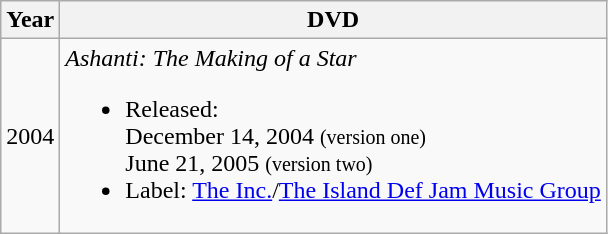<table class="wikitable">
<tr>
<th>Year</th>
<th>DVD</th>
</tr>
<tr>
<td>2004</td>
<td><em>Ashanti: The Making of a Star</em><br><ul><li>Released: <br>December 14, 2004 <small>(version one)</small><br>June 21, 2005 <small>(version two)</small></li><li>Label: <a href='#'>The Inc.</a>/<a href='#'>The Island Def Jam Music Group</a></li></ul></td>
</tr>
</table>
